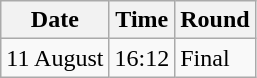<table class="wikitable">
<tr>
<th>Date</th>
<th>Time</th>
<th>Round</th>
</tr>
<tr>
<td>11 August</td>
<td>16:12</td>
<td>Final</td>
</tr>
</table>
